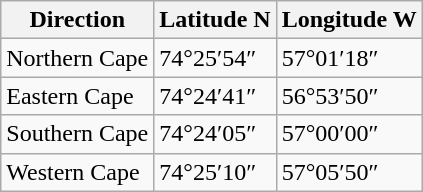<table class="wikitable">
<tr>
<th>Direction</th>
<th>Latitude N</th>
<th>Longitude W</th>
</tr>
<tr>
<td>Northern Cape</td>
<td>74°25′54″</td>
<td>57°01′18″</td>
</tr>
<tr>
<td>Eastern Cape</td>
<td>74°24′41″</td>
<td>56°53′50″</td>
</tr>
<tr>
<td>Southern Cape</td>
<td>74°24′05″</td>
<td>57°00′00″</td>
</tr>
<tr>
<td>Western Cape</td>
<td>74°25′10″</td>
<td>57°05′50″</td>
</tr>
</table>
